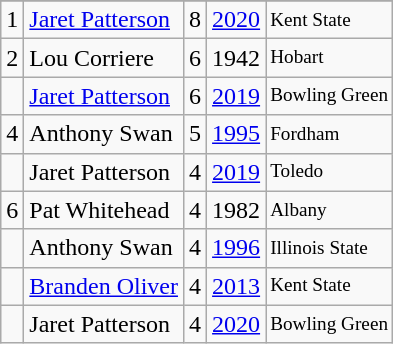<table class="wikitable">
<tr>
</tr>
<tr>
<td>1</td>
<td><a href='#'>Jaret Patterson</a></td>
<td>8</td>
<td><a href='#'>2020</a></td>
<td style="font-size:80%;">Kent State</td>
</tr>
<tr>
<td>2</td>
<td>Lou Corriere</td>
<td>6</td>
<td>1942</td>
<td style="font-size:80%;">Hobart</td>
</tr>
<tr>
<td></td>
<td><a href='#'>Jaret Patterson</a></td>
<td>6</td>
<td><a href='#'>2019</a></td>
<td style="font-size:80%;">Bowling Green</td>
</tr>
<tr>
<td>4</td>
<td>Anthony Swan</td>
<td>5</td>
<td><a href='#'>1995</a></td>
<td style="font-size:80%;">Fordham</td>
</tr>
<tr>
<td></td>
<td>Jaret Patterson</td>
<td>4</td>
<td><a href='#'>2019</a></td>
<td style="font-size:80%;">Toledo</td>
</tr>
<tr>
<td>6</td>
<td>Pat Whitehead</td>
<td>4</td>
<td>1982</td>
<td style="font-size:80%;">Albany</td>
</tr>
<tr>
<td></td>
<td>Anthony Swan</td>
<td>4</td>
<td><a href='#'>1996</a></td>
<td style="font-size:80%;">Illinois State</td>
</tr>
<tr>
<td></td>
<td><a href='#'>Branden Oliver</a></td>
<td>4</td>
<td><a href='#'>2013</a></td>
<td style="font-size:80%;">Kent State</td>
</tr>
<tr>
<td></td>
<td>Jaret Patterson</td>
<td>4</td>
<td><a href='#'>2020</a></td>
<td style="font-size:80%;">Bowling Green</td>
</tr>
</table>
